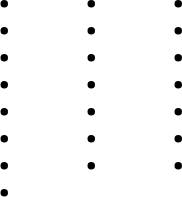<table>
<tr>
<td valign="top" width=25%><br><ul><li></li><li></li><li></li><li></li><li></li><li></li><li></li><li></li></ul></td>
<td valign="top" width=25%><br><ul><li></li><li></li><li></li><li></li><li></li><li></li><li></li></ul></td>
<td valign="top" width=25%><br><ul><li></li><li></li><li></li><li></li><li></li><li></li><li></li></ul></td>
</tr>
</table>
